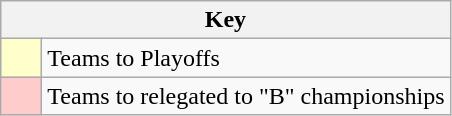<table class="wikitable" style="text-align: center;">
<tr>
<th colspan=2>Key</th>
</tr>
<tr>
<td style="background:#ffffcc; width:20px;"></td>
<td align=left>Teams to Playoffs</td>
</tr>
<tr>
<td style="background:#ffcccc; width:20px;"></td>
<td align=left>Teams to relegated to "B" championships</td>
</tr>
</table>
